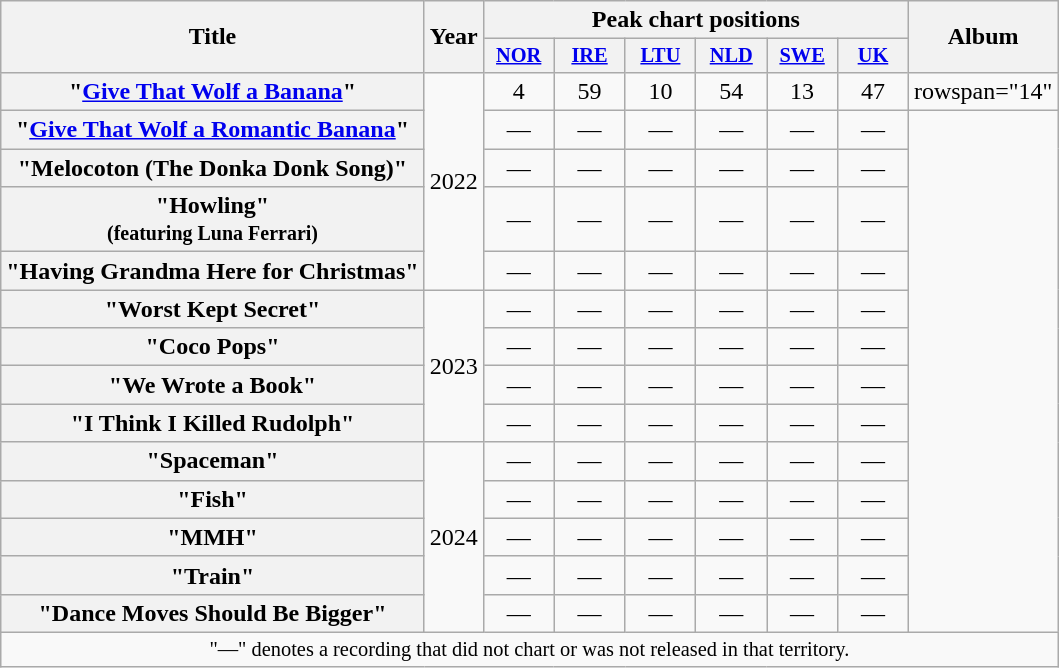<table class="wikitable plainrowheaders" style="text-align:center;">
<tr>
<th scope="col" rowspan="2">Title</th>
<th scope="col" rowspan="2">Year</th>
<th scope="col" colspan="6">Peak chart positions</th>
<th scope="col" rowspan="2">Album</th>
</tr>
<tr>
<th scope="col" style="width:3em;font-size:85%;"><a href='#'>NOR</a><br></th>
<th scope="col" style="width:3em;font-size:85%;"><a href='#'>IRE</a><br></th>
<th scope="col" style="width:3em;font-size:85%;"><a href='#'>LTU</a><br></th>
<th scope="col" style="width:3em;font-size:85%;"><a href='#'>NLD</a><br></th>
<th scope="col" style="width:3em;font-size:85%;"><a href='#'>SWE</a><br></th>
<th scope="col" style="width:3em;font-size:85%;"><a href='#'>UK</a><br></th>
</tr>
<tr>
<th scope="row">"<a href='#'>Give That Wolf a Banana</a>"</th>
<td rowspan="5">2022</td>
<td>4</td>
<td>59</td>
<td>10</td>
<td>54</td>
<td>13</td>
<td>47</td>
<td>rowspan="14" </td>
</tr>
<tr>
<th scope="row">"<a href='#'>Give That Wolf a Romantic Banana</a>"</th>
<td>—</td>
<td>—</td>
<td>—</td>
<td>—</td>
<td>—</td>
<td>—</td>
</tr>
<tr>
<th scope="row">"Melocoton (The Donka Donk Song)"</th>
<td>—</td>
<td>—</td>
<td>—</td>
<td>—</td>
<td>—</td>
<td>—</td>
</tr>
<tr>
<th scope="row">"Howling"<br><small>(featuring Luna Ferrari)</small></th>
<td>—</td>
<td>—</td>
<td>—</td>
<td>—</td>
<td>—</td>
<td>—</td>
</tr>
<tr>
<th scope="row">"Having Grandma Here for Christmas"</th>
<td>—</td>
<td>—</td>
<td>—</td>
<td>—</td>
<td>—</td>
<td>—</td>
</tr>
<tr>
<th scope="row">"Worst Kept Secret"</th>
<td rowspan="4">2023</td>
<td>—</td>
<td>—</td>
<td>—</td>
<td>—</td>
<td>—</td>
<td>—</td>
</tr>
<tr>
<th scope="row">"Coco Pops"<br></th>
<td>—</td>
<td>—</td>
<td>—</td>
<td>—</td>
<td>—</td>
<td>—</td>
</tr>
<tr>
<th scope="row">"We Wrote a Book"</th>
<td>—</td>
<td>—</td>
<td>—</td>
<td>—</td>
<td>—</td>
<td>—</td>
</tr>
<tr>
<th scope="row">"I Think I Killed Rudolph"<br></th>
<td>—</td>
<td>—</td>
<td>—</td>
<td>—</td>
<td>—</td>
<td>—</td>
</tr>
<tr>
<th scope="row">"Spaceman"<br></th>
<td rowspan="5">2024</td>
<td>—</td>
<td>—</td>
<td>—</td>
<td>—</td>
<td>—</td>
<td>—</td>
</tr>
<tr>
<th scope="row">"Fish"<br></th>
<td>—</td>
<td>—</td>
<td>—</td>
<td>—</td>
<td>—</td>
<td>—</td>
</tr>
<tr>
<th scope="row">"MMH"<br></th>
<td>—</td>
<td>—</td>
<td>—</td>
<td>—</td>
<td>—</td>
<td>—</td>
</tr>
<tr>
<th scope="row">"Train"<br></th>
<td>—</td>
<td>—</td>
<td>—</td>
<td>—</td>
<td>—</td>
<td>—</td>
</tr>
<tr>
<th scope="row">"Dance Moves Should Be Bigger"</th>
<td>—</td>
<td>—</td>
<td>—</td>
<td>—</td>
<td>—</td>
<td>—</td>
</tr>
<tr>
<td colspan="9" style="font-size:85%">"—" denotes a recording that did not chart or was not released in that territory.</td>
</tr>
</table>
